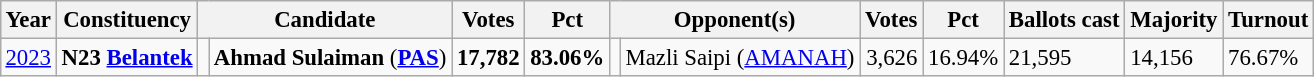<table class="wikitable" style="margin:0.5em ; font-size:95%">
<tr>
<th>Year</th>
<th>Constituency</th>
<th colspan=2>Candidate</th>
<th>Votes</th>
<th>Pct</th>
<th colspan=2>Opponent(s)</th>
<th>Votes</th>
<th>Pct</th>
<th>Ballots cast</th>
<th>Majority</th>
<th>Turnout</th>
</tr>
<tr>
<td><a href='#'>2023</a></td>
<td><strong>N23 <a href='#'>Belantek</a></strong></td>
<td bgcolor=></td>
<td><strong>Ahmad Sulaiman</strong> (<a href='#'><strong>PAS</strong></a>)</td>
<td align=right><strong>17,782</strong></td>
<td><strong>83.06%</strong></td>
<td></td>
<td>Mazli Saipi (<a href='#'>AMANAH</a>)</td>
<td align=right>3,626</td>
<td>16.94%</td>
<td>21,595</td>
<td>14,156</td>
<td>76.67%</td>
</tr>
</table>
